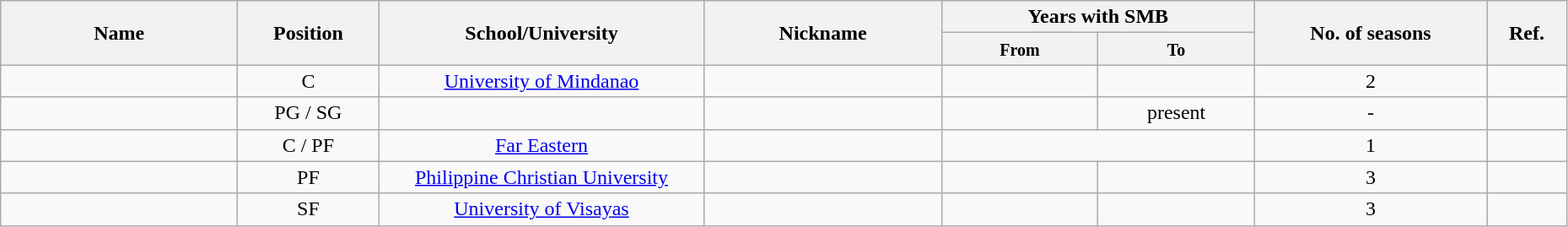<table class="wikitable sortable" style="text-align:center" width="98%">
<tr>
<th style="width:180px;" rowspan="2">Name</th>
<th rowspan="2">Position</th>
<th style="width:250px;" rowspan="2">School/University</th>
<th style="width:180px;" rowspan="2">Nickname</th>
<th style="width:180px; text-align:center;" colspan="2">Years with SMB</th>
<th rowspan="2">No. of seasons</th>
<th rowspan="2"; class=unsortable>Ref.</th>
</tr>
<tr>
<th style="width:10%; text-align:center;"><small>From</small></th>
<th style="width:10%; text-align:center;"><small>To</small></th>
</tr>
<tr>
<td></td>
<td>C</td>
<td><a href='#'>University of Mindanao</a></td>
<td></td>
<td></td>
<td></td>
<td>2</td>
<td></td>
</tr>
<tr>
<td></td>
<td>PG / SG</td>
<td></td>
<td></td>
<td></td>
<td>present</td>
<td>-</td>
<td></td>
</tr>
<tr>
<td></td>
<td>C / PF</td>
<td><a href='#'>Far Eastern</a></td>
<td></td>
<td colspan="2"></td>
<td>1</td>
<td></td>
</tr>
<tr>
<td></td>
<td>PF</td>
<td><a href='#'>Philippine Christian University</a></td>
<td></td>
<td><br></td>
<td><br></td>
<td>3</td>
<td></td>
</tr>
<tr>
<td></td>
<td>SF</td>
<td><a href='#'>University of Visayas</a></td>
<td></td>
<td></td>
<td></td>
<td>3</td>
<td></td>
</tr>
</table>
